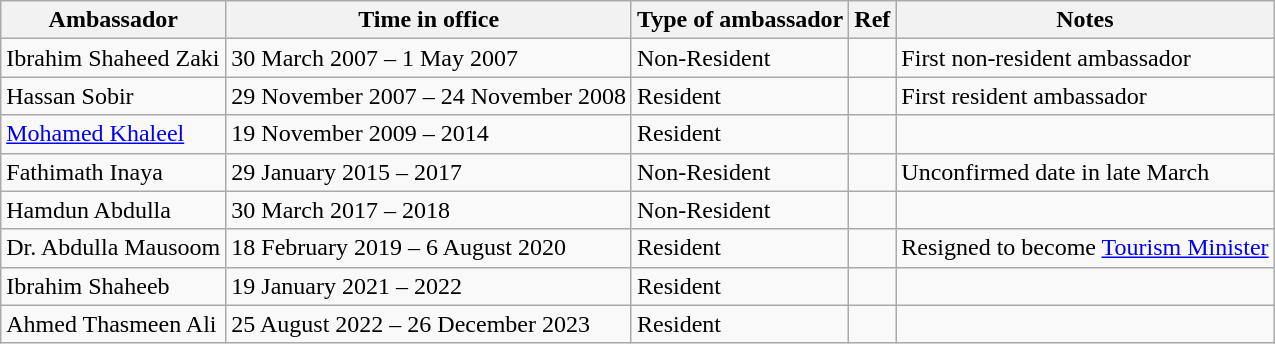<table class="wikitable">
<tr>
<th>Ambassador</th>
<th>Time in office</th>
<th>Type of ambassador</th>
<th>Ref</th>
<th>Notes</th>
</tr>
<tr>
<td>Ibrahim Shaheed Zaki</td>
<td>30 March 2007 – 1 May 2007</td>
<td>Non-Resident</td>
<td></td>
<td>First non-resident ambassador</td>
</tr>
<tr>
<td>Hassan Sobir</td>
<td>29 November 2007 – 24 November 2008</td>
<td>Resident</td>
<td></td>
<td>First resident ambassador</td>
</tr>
<tr>
<td><a href='#'>Mohamed Khaleel</a></td>
<td>19 November 2009 – 2014</td>
<td>Resident</td>
<td></td>
<td></td>
</tr>
<tr>
<td>Fathimath Inaya</td>
<td>29 January 2015 – 2017</td>
<td>Non-Resident</td>
<td></td>
<td>Unconfirmed date in late March</td>
</tr>
<tr>
<td>Hamdun Abdulla</td>
<td>30 March 2017 – 2018</td>
<td>Non-Resident</td>
<td></td>
<td></td>
</tr>
<tr>
<td>Dr. Abdulla Mausoom</td>
<td>18 February 2019 – 6 August 2020</td>
<td>Resident</td>
<td></td>
<td>Resigned to become <a href='#'>Tourism Minister</a></td>
</tr>
<tr>
<td>Ibrahim Shaheeb</td>
<td>19 January 2021 – 2022</td>
<td>Resident</td>
<td></td>
<td></td>
</tr>
<tr>
<td>Ahmed Thasmeen Ali</td>
<td>25 August 2022 – 26 December 2023</td>
<td>Resident</td>
<td></td>
<td></td>
</tr>
</table>
